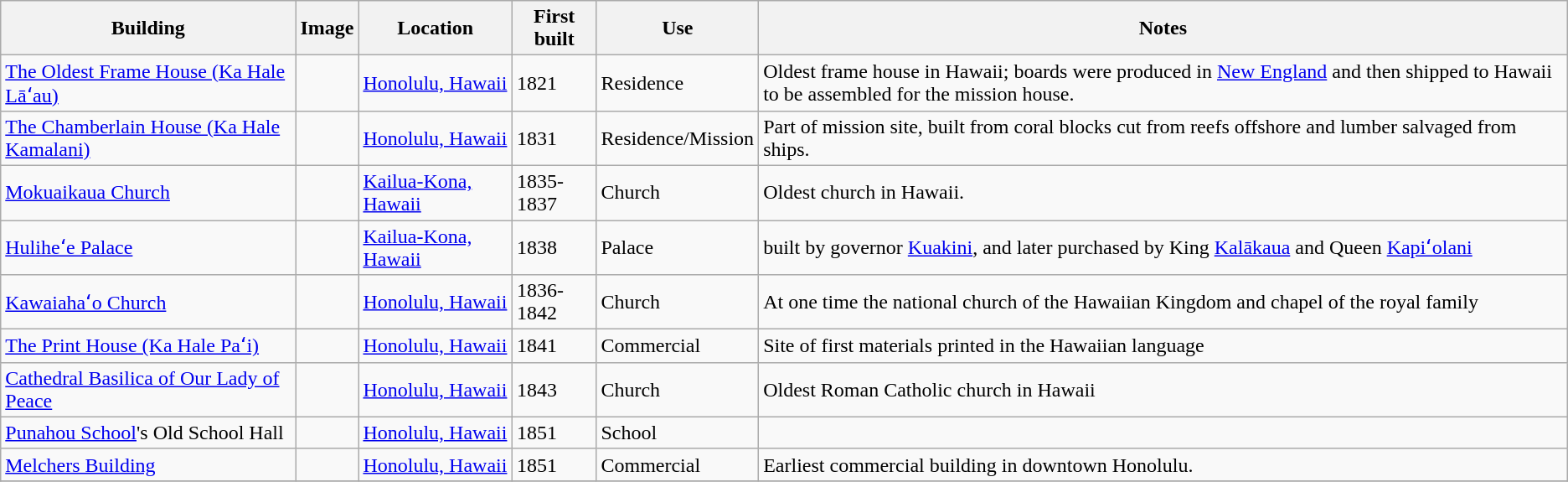<table class="wikitable sortable">
<tr>
<th>Building</th>
<th class="unsortable">Image</th>
<th>Location</th>
<th>First built</th>
<th>Use</th>
<th class="unsortable">Notes</th>
</tr>
<tr>
<td><a href='#'>The Oldest Frame House (Ka Hale Lāʻau)</a></td>
<td></td>
<td><a href='#'>Honolulu, Hawaii</a></td>
<td>1821</td>
<td>Residence</td>
<td>Oldest frame house in Hawaii; boards were produced in <a href='#'>New England</a> and then shipped to Hawaii to be assembled for the mission house.</td>
</tr>
<tr>
<td><a href='#'>The Chamberlain House (Ka Hale Kamalani)</a></td>
<td></td>
<td><a href='#'>Honolulu, Hawaii</a></td>
<td>1831</td>
<td>Residence/Mission</td>
<td>Part of mission site, built from coral blocks cut from reefs offshore and lumber salvaged from ships.</td>
</tr>
<tr>
<td><a href='#'>Mokuaikaua Church</a></td>
<td></td>
<td><a href='#'>Kailua-Kona, Hawaii</a></td>
<td>1835-1837</td>
<td>Church</td>
<td>Oldest church in Hawaii.</td>
</tr>
<tr>
<td><a href='#'>Huliheʻe Palace</a></td>
<td></td>
<td><a href='#'>Kailua-Kona, Hawaii</a></td>
<td>1838</td>
<td>Palace</td>
<td>built by governor <a href='#'>Kuakini</a>, and later purchased by King <a href='#'>Kalākaua</a> and Queen <a href='#'>Kapiʻolani</a></td>
</tr>
<tr>
<td><a href='#'>Kawaiahaʻo Church</a></td>
<td></td>
<td><a href='#'>Honolulu, Hawaii</a></td>
<td>1836-1842</td>
<td>Church</td>
<td>At one time the national church of the Hawaiian Kingdom and chapel of the royal family</td>
</tr>
<tr>
<td><a href='#'>The Print House (Ka Hale Paʻi)</a></td>
<td></td>
<td><a href='#'>Honolulu, Hawaii</a></td>
<td>1841</td>
<td>Commercial</td>
<td>Site of first materials printed in the Hawaiian language</td>
</tr>
<tr>
<td><a href='#'>Cathedral Basilica of Our Lady of Peace</a></td>
<td></td>
<td><a href='#'>Honolulu, Hawaii</a></td>
<td>1843</td>
<td>Church</td>
<td>Oldest Roman Catholic church in Hawaii</td>
</tr>
<tr>
<td><a href='#'>Punahou School</a>'s Old School Hall</td>
<td></td>
<td><a href='#'>Honolulu, Hawaii</a></td>
<td>1851</td>
<td>School</td>
<td></td>
</tr>
<tr>
<td><a href='#'>Melchers Building</a></td>
<td></td>
<td><a href='#'>Honolulu, Hawaii</a></td>
<td>1851</td>
<td>Commercial</td>
<td>Earliest commercial building in downtown Honolulu.</td>
</tr>
<tr>
</tr>
</table>
